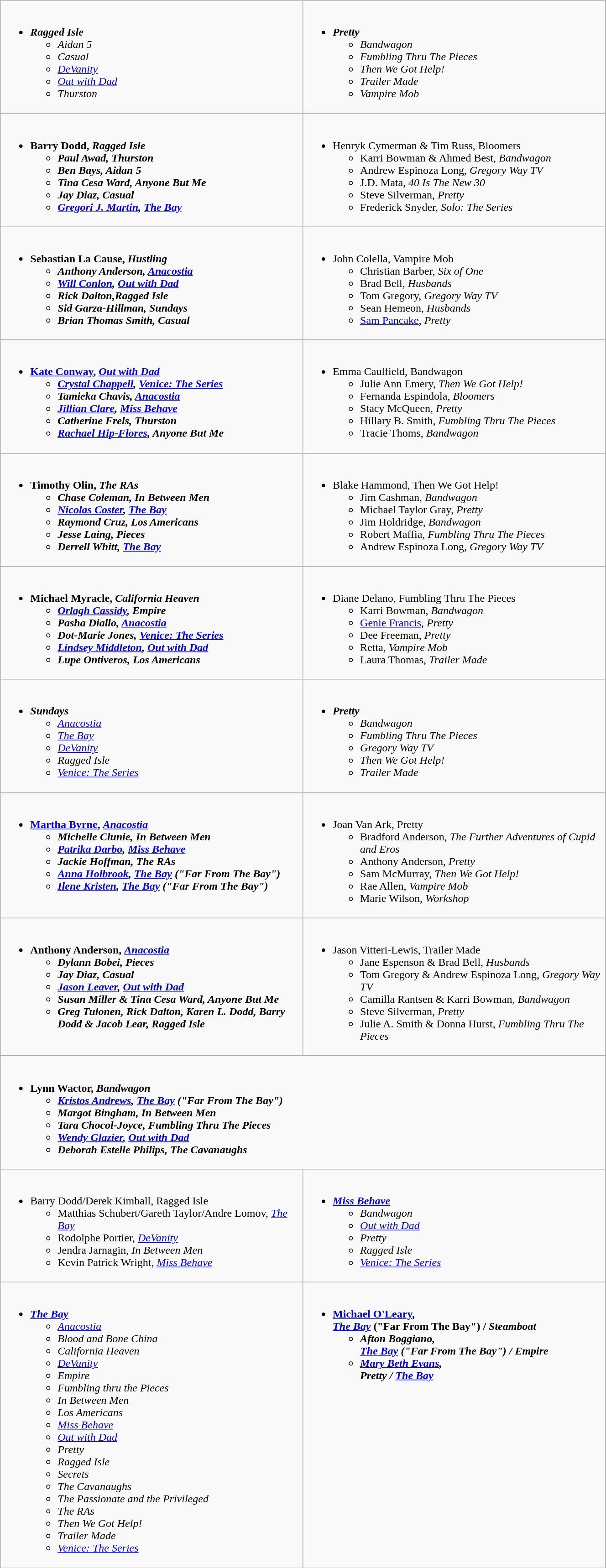<table class=wikitable style="width:70%">
<tr>
<td valign="top" width="50%"><br><ul><li><strong><em>Ragged Isle</em></strong><ul><li><em>Aidan 5</em></li><li><em>Casual</em></li><li><em><a href='#'>DeVanity</a></em></li><li><em><a href='#'>Out with Dad</a></em></li><li><em>Thurston</em></li></ul></li></ul></td>
<td valign="top" width="50%"><br><ul><li><strong><em>Pretty</em></strong><ul><li><em>Bandwagon</em></li><li><em>Fumbling Thru The Pieces</em></li><li><em>Then We Got Help!</em></li><li><em>Trailer Made</em></li><li><em>Vampire Mob</em></li></ul></li></ul></td>
</tr>
<tr>
<td valign="top" width="50%"><br><ul><li><strong>Barry Dodd, <em>Ragged Isle<strong><em><ul><li>Paul Awad, </em>Thurston<em></li><li>Ben Bays, </em>Aidan 5<em></li><li>Tina Cesa Ward, </em>Anyone But Me<em></li><li>Jay Diaz, </em>Casual<em></li><li><a href='#'>Gregori J. Martin</a>, </em><a href='#'>The Bay</a><em></li></ul></li></ul></td>
<td valign="top" width="50%"><br><ul><li></strong>Henryk Cymerman & Tim Russ, </em>Bloomers</em></strong><ul><li>Karri Bowman & Ahmed Best, <em>Bandwagon</em></li><li>Andrew Espinoza Long, <em>Gregory Way TV</em></li><li>J.D. Mata, <em>40 Is The New 30</em></li><li>Steve Silverman, <em>Pretty</em></li><li>Frederick Snyder, <em>Solo: The Series</em></li></ul></li></ul></td>
</tr>
<tr>
<td valign="top" width="50%"><br><ul><li><strong>Sebastian La Cause, <em>Hustling<strong><em><ul><li>Anthony Anderson, </em><a href='#'>Anacostia</a><em></li><li><a href='#'>Will Conlon</a>, </em><a href='#'>Out with Dad</a><em></li><li>Rick Dalton,</em>Ragged Isle<em></li><li>Sid Garza-Hillman, </em>Sundays<em></li><li>Brian Thomas Smith, </em>Casual<em></li></ul></li></ul></td>
<td valign="top" width="50%"><br><ul><li></strong>John Colella, </em>Vampire Mob</em></strong><ul><li>Christian Barber, <em>Six of One</em></li><li>Brad Bell, <em>Husbands</em></li><li>Tom Gregory, <em>Gregory Way TV</em></li><li>Sean Hemeon, <em>Husbands</em></li><li><a href='#'>Sam Pancake</a>, <em>Pretty</em></li></ul></li></ul></td>
</tr>
<tr>
<td valign="top" width="50%"><br><ul><li><strong><a href='#'>Kate Conway</a>, <em><a href='#'>Out with Dad</a><strong><em><ul><li><a href='#'>Crystal Chappell</a>, </em><a href='#'>Venice: The Series</a><em></li><li>Tamieka Chavis, </em><a href='#'>Anacostia</a><em></li><li><a href='#'>Jillian Clare</a>, </em><a href='#'>Miss Behave</a><em></li><li>Catherine Frels, </em>Thurston<em></li><li><a href='#'>Rachael Hip-Flores</a>, </em>Anyone But Me<em></li></ul></li></ul></td>
<td valign="top" width="50%"><br><ul><li></strong>Emma Caulfield, </em>Bandwagon</em></strong><ul><li>Julie Ann Emery, <em>Then We Got Help!</em></li><li>Fernanda Espindola, <em>Bloomers</em></li><li>Stacy McQueen, <em>Pretty</em></li><li>Hillary B. Smith, <em>Fumbling Thru The Pieces</em></li><li>Tracie Thoms, <em>Bandwagon</em></li></ul></li></ul></td>
</tr>
<tr>
<td valign="top" width="50%"><br><ul><li><strong>Timothy Olin, <em>The RAs<strong><em><ul><li>Chase Coleman, </em>In Between Men<em></li><li><a href='#'>Nicolas Coster</a>, </em><a href='#'>The Bay</a><em></li><li>Raymond Cruz, </em>Los Americans<em></li><li>Jesse Laing, </em>Pieces<em></li><li>Derrell Whitt, </em><a href='#'>The Bay</a><em></li></ul></li></ul></td>
<td valign="top" width="50%"><br><ul><li></strong>Blake Hammond, </em>Then We Got Help!</em></strong><ul><li>Jim Cashman, <em>Bandwagon</em></li><li>Michael Taylor Gray, <em>Pretty</em></li><li>Jim Holdridge, <em>Bandwagon</em></li><li>Robert Maffia, <em>Fumbling Thru The Pieces</em></li><li>Andrew Espinoza Long, <em>Gregory Way TV</em></li></ul></li></ul></td>
</tr>
<tr>
<td valign="top" width="50%"><br><ul><li><strong>Michael Myracle, <em>California Heaven<strong><em><ul><li><a href='#'>Orlagh Cassidy</a>, </em>Empire<em></li><li>Pasha Diallo, </em><a href='#'>Anacostia</a><em></li><li>Dot-Marie Jones, </em><a href='#'>Venice: The Series</a><em></li><li><a href='#'>Lindsey Middleton</a>, </em><a href='#'>Out with Dad</a><em></li><li>Lupe Ontiveros, </em>Los Americans<em></li></ul></li></ul></td>
<td valign="top" width="50%"><br><ul><li></strong>Diane Delano, </em>Fumbling Thru The Pieces</em></strong><ul><li>Karri Bowman, <em>Bandwagon</em></li><li><a href='#'>Genie Francis</a>, <em>Pretty</em></li><li>Dee Freeman, <em>Pretty</em></li><li>Retta, <em>Vampire Mob</em></li><li>Laura Thomas, <em>Trailer Made</em></li></ul></li></ul></td>
</tr>
<tr>
<td valign="top" width="50%"><br><ul><li><strong><em>Sundays</em></strong><ul><li><em><a href='#'>Anacostia</a></em></li><li><em><a href='#'>The Bay</a></em></li><li><em><a href='#'>DeVanity</a></em></li><li><em>Ragged Isle</em></li><li><em><a href='#'>Venice: The Series</a></em></li></ul></li></ul></td>
<td valign="top" width="50%"><br><ul><li><strong><em>Pretty</em></strong><ul><li><em>Bandwagon</em></li><li><em>Fumbling Thru The Pieces</em></li><li><em>Gregory Way TV</em></li><li><em>Then We Got Help!</em></li><li><em>Trailer Made</em></li></ul></li></ul></td>
</tr>
<tr>
<td valign="top" width="50%"><br><ul><li><strong><a href='#'>Martha Byrne</a>, <em><a href='#'>Anacostia</a><strong><em><ul><li>Michelle Clunie, </em>In Between Men<em></li><li><a href='#'>Patrika Darbo</a>, </em><a href='#'>Miss Behave</a><em></li><li>Jackie Hoffman, </em>The RAs<em></li><li><a href='#'>Anna Holbrook</a>, </em><a href='#'>The Bay</a><em> ("Far From The Bay")</li><li><a href='#'>Ilene Kristen</a>, </em><a href='#'>The Bay</a><em> ("Far From The Bay")</li></ul></li></ul></td>
<td valign="top" width="50%"><br><ul><li></strong>Joan Van Ark, </em>Pretty</em></strong><ul><li>Bradford Anderson, <em>The Further Adventures of Cupid and Eros</em></li><li>Anthony Anderson, <em>Pretty</em></li><li>Sam McMurray, <em>Then We Got Help!</em></li><li>Rae Allen, <em>Vampire Mob</em></li><li>Marie Wilson, <em>Workshop</em></li></ul></li></ul></td>
</tr>
<tr>
<td valign="top" width="50%"><br><ul><li><strong>Anthony Anderson, <em><a href='#'>Anacostia</a><strong><em><ul><li>Dylann Bobei, </em>Pieces<em></li><li>Jay Diaz, </em>Casual<em></li><li><a href='#'>Jason Leaver</a>, </em><a href='#'>Out with Dad</a><em></li><li>Susan Miller & Tina Cesa Ward, </em>Anyone But Me<em></li><li>Greg Tulonen, Rick Dalton, Karen L. Dodd, Barry Dodd & Jacob Lear, </em>Ragged Isle<em></li></ul></li></ul></td>
<td valign="top" width="50%"><br><ul><li></strong>Jason Vitteri-Lewis, </em>Trailer Made</em></strong><ul><li>Jane Espenson & Brad Bell, <em>Husbands</em></li><li>Tom Gregory & Andrew Espinoza Long, <em>Gregory Way TV</em></li><li>Camilla Rantsen & Karri Bowman, <em>Bandwagon</em></li><li>Steve Silverman, <em>Pretty</em></li><li>Julie A. Smith & Donna Hurst, <em>Fumbling Thru The Pieces</em></li></ul></li></ul></td>
</tr>
<tr>
<td valign="top" width="100%" colspan=2><br><ul><li><strong>Lynn Wactor, <em>Bandwagon<strong><em><ul><li><a href='#'>Kristos Andrews</a>, </em><a href='#'>The Bay</a><em> ("Far From The Bay")</li><li>Margot Bingham, </em>In Between Men<em></li><li>Tara Chocol-Joyce, </em>Fumbling Thru The Pieces<em></li><li><a href='#'>Wendy Glazier</a>, </em><a href='#'>Out with Dad</a><em></li><li>Deborah Estelle Philips, </em>The Cavanaughs<em></li></ul></li></ul></td>
</tr>
<tr>
<td valign="top" width="50%"><br><ul><li></strong>Barry Dodd/Derek Kimball, </em>Ragged Isle</em></strong><ul><li>Matthias Schubert/Gareth Taylor/Andre Lomov, <em><a href='#'>The Bay</a></em></li><li>Rodolphe Portier, <em><a href='#'>DeVanity</a></em></li><li>Jendra Jarnagin, <em>In Between Men</em></li><li>Kevin Patrick Wright, <em><a href='#'>Miss Behave</a></em></li></ul></li></ul></td>
<td valign="top" width="50%"><br><ul><li><strong><em><a href='#'>Miss Behave</a></em></strong><ul><li><em>Bandwagon</em></li><li><em><a href='#'>Out with Dad</a></em></li><li><em>Pretty</em></li><li><em>Ragged Isle</em></li><li><em><a href='#'>Venice: The Series</a></em></li></ul></li></ul></td>
</tr>
<tr>
<td valign="top" width="50%"><br><ul><li><strong><em><a href='#'>The Bay</a></em></strong><ul><li><em><a href='#'>Anacostia</a></em></li><li><em>Blood and Bone China</em></li><li><em>California Heaven</em></li><li><em><a href='#'>DeVanity</a></em></li><li><em>Empire</em></li><li><em>Fumbling thru the Pieces</em></li><li><em>In Between Men</em></li><li><em>Los Americans</em></li><li><em><a href='#'>Miss Behave</a></em></li><li><em><a href='#'>Out with Dad</a></em></li><li><em>Pretty</em></li><li><em>Ragged Isle</em></li><li><em>Secrets</em></li><li><em>The Cavanaughs</em></li><li><em>The Passionate and the Privileged</em></li><li><em>The RAs</em></li><li><em>Then We Got Help!</em></li><li><em>Trailer Made</em></li><li><em><a href='#'>Venice: The Series</a></em></li></ul></li></ul></td>
<td valign="top" width="50%"><br><ul><li><strong><a href='#'>Michael O'Leary</a>,<br><em><a href='#'>The Bay</a></em> ("Far From The Bay") / <em>Steamboat<strong><em><ul><li>Afton Boggiano,<br></em><a href='#'>The Bay</a><em> ("Far From The Bay") / </em>Empire<em></li><li><a href='#'>Mary Beth Evans</a>,<br></em>Pretty<em> / </em><a href='#'>The Bay</a><em></li></ul></li></ul></td>
</tr>
</table>
